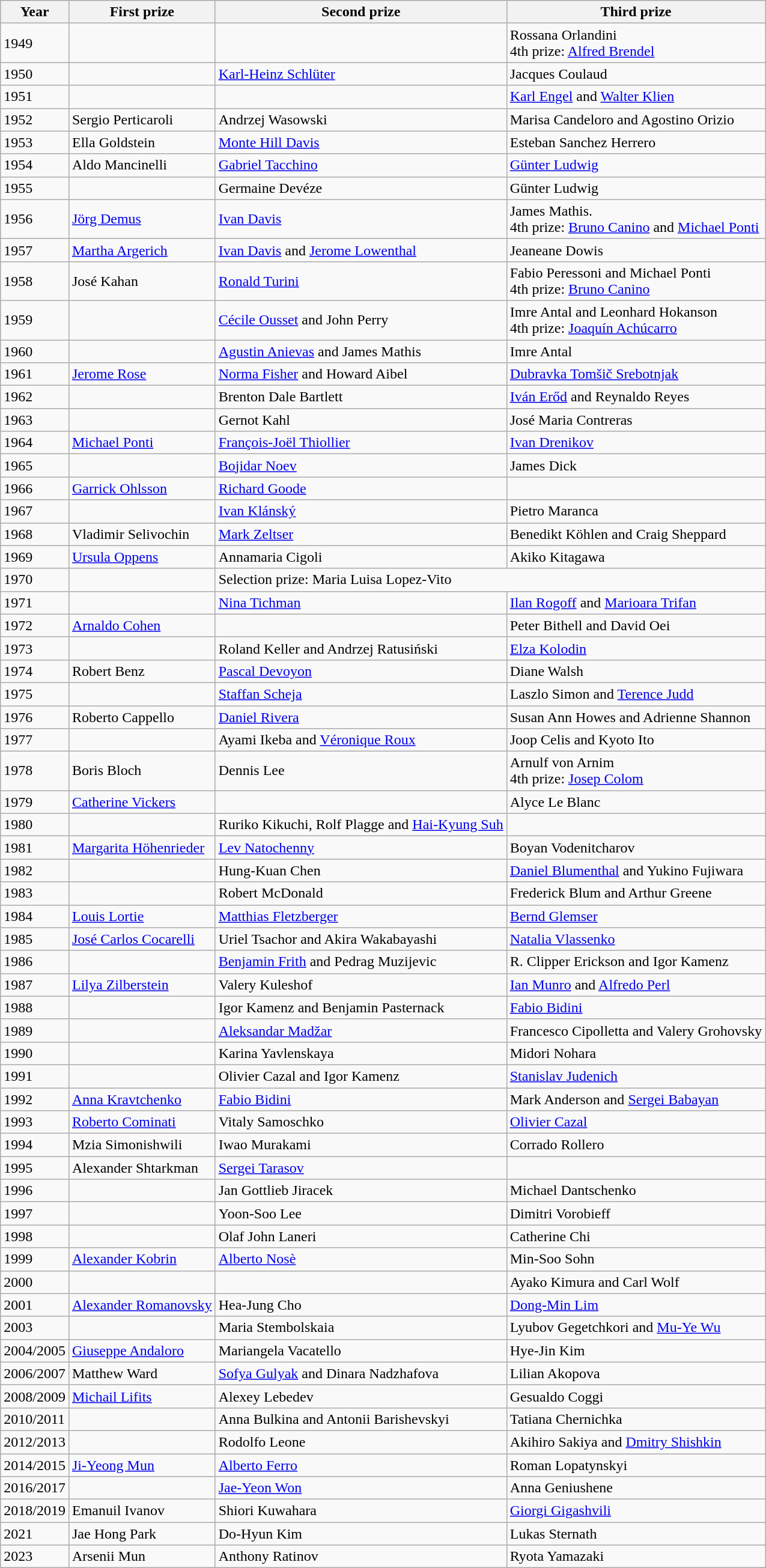<table class="wikitable">
<tr>
<th>Year</th>
<th>First prize</th>
<th>Second prize</th>
<th>Third prize</th>
</tr>
<tr>
<td>1949</td>
<td><em></em></td>
<td> </td>
<td> Rossana Orlandini<br>4th prize:  <a href='#'>Alfred Brendel</a></td>
</tr>
<tr>
<td>1950</td>
<td><em></em></td>
<td> <a href='#'>Karl-Heinz Schlüter</a></td>
<td> Jacques Coulaud</td>
</tr>
<tr>
<td>1951</td>
<td><em></em></td>
<td><em></em></td>
<td> <a href='#'>Karl Engel</a> and  <a href='#'>Walter Klien</a></td>
</tr>
<tr>
<td>1952</td>
<td> Sergio Perticaroli</td>
<td> Andrzej Wasowski</td>
<td> Marisa Candeloro and  Agostino Orizio</td>
</tr>
<tr>
<td>1953</td>
<td> Ella Goldstein</td>
<td> <a href='#'>Monte Hill Davis</a></td>
<td> Esteban Sanchez Herrero</td>
</tr>
<tr>
<td>1954</td>
<td> Aldo Mancinelli</td>
<td> <a href='#'>Gabriel Tacchino</a></td>
<td> <a href='#'>Günter Ludwig</a></td>
</tr>
<tr>
<td>1955</td>
<td><em></em></td>
<td> Germaine Devéze</td>
<td> Günter Ludwig</td>
</tr>
<tr>
<td>1956</td>
<td> <a href='#'>Jörg Demus</a></td>
<td><a href='#'>Ivan Davis</a></td>
<td>James Mathis.<br>4th prize: <a href='#'>Bruno Canino</a> and <a href='#'>Michael Ponti</a></td>
</tr>
<tr>
<td>1957</td>
<td><a href='#'>Martha Argerich</a></td>
<td> <a href='#'>Ivan Davis</a> and  <a href='#'>Jerome Lowenthal</a></td>
<td> Jeaneane Dowis</td>
</tr>
<tr>
<td>1958</td>
<td>José Kahan<em></td>
<td> <a href='#'>Ronald Turini</a></td>
<td> Fabio Peressoni and  Michael Ponti<br> 4th prize: <a href='#'>Bruno Canino</a></td>
</tr>
<tr>
<td>1959</td>
<td></em><em></td>
<td> <a href='#'>Cécile Ousset</a> and  John Perry</td>
<td> Imre Antal and  Leonhard Hokanson<br>4th prize:  <a href='#'>Joaquín Achúcarro</a></td>
</tr>
<tr>
<td>1960</td>
<td></em><em></td>
<td> <a href='#'>Agustin Anievas</a> and  James Mathis</td>
<td> Imre Antal</td>
</tr>
<tr>
<td>1961</td>
<td> <a href='#'>Jerome Rose</a></td>
<td> <a href='#'>Norma Fisher</a> and  Howard Aibel</td>
<td> <a href='#'>Dubravka Tomšič Srebotnjak</a></td>
</tr>
<tr>
<td>1962</td>
<td></em><em></td>
<td> Brenton Dale Bartlett</td>
<td> <a href='#'>Iván Erőd</a> and  Reynaldo Reyes</td>
</tr>
<tr>
<td>1963</td>
<td></em><em></td>
<td> Gernot Kahl</td>
<td> José Maria Contreras</td>
</tr>
<tr>
<td>1964</td>
<td> <a href='#'>Michael Ponti</a></td>
<td> <a href='#'>François-Joël Thiollier</a></td>
<td> <a href='#'>Ivan Drenikov</a></td>
</tr>
<tr>
<td>1965</td>
<td></em><em></td>
<td> <a href='#'>Bojidar Noev</a></td>
<td> James Dick</td>
</tr>
<tr>
<td>1966</td>
<td> <a href='#'>Garrick Ohlsson</a></td>
<td> <a href='#'>Richard Goode</a></td>
</tr>
<tr>
<td>1967</td>
<td></em><em></td>
<td> <a href='#'>Ivan Klánský</a></td>
<td> Pietro Maranca</td>
</tr>
<tr>
<td>1968</td>
<td> Vladimir Selivochin</td>
<td> <a href='#'>Mark Zeltser</a></td>
<td> Benedikt Köhlen and  Craig Sheppard</td>
</tr>
<tr>
<td>1969</td>
<td> <a href='#'>Ursula Oppens</a></td>
<td> Annamaria Cigoli</td>
<td> Akiko Kitagawa</td>
</tr>
<tr>
<td>1970</td>
<td></em><em></td>
<td colspan=2>Selection prize:  Maria Luisa Lopez-Vito</td>
</tr>
<tr>
<td>1971</td>
<td></em><em></td>
<td> <a href='#'>Nina Tichman</a></td>
<td> <a href='#'>Ilan Rogoff</a> and  <a href='#'>Marioara Trifan</a></td>
</tr>
<tr>
<td>1972</td>
<td> <a href='#'>Arnaldo Cohen</a></td>
<td></em><em></td>
<td> Peter Bithell and  David Oei</td>
</tr>
<tr>
<td>1973</td>
<td></em><em></td>
<td> Roland Keller and  Andrzej Ratusiński</td>
<td> <a href='#'>Elza Kolodin</a></td>
</tr>
<tr>
<td>1974</td>
<td> Robert Benz</td>
<td> <a href='#'>Pascal Devoyon</a></td>
<td> Diane Walsh</td>
</tr>
<tr>
<td>1975</td>
<td></em><em></td>
<td> <a href='#'>Staffan Scheja</a></td>
<td> Laszlo Simon and  <a href='#'>Terence Judd</a></td>
</tr>
<tr>
<td>1976</td>
<td> Roberto Cappello</td>
<td> <a href='#'>Daniel Rivera</a></td>
<td> Susan Ann Howes and  Adrienne Shannon</td>
</tr>
<tr>
<td>1977</td>
<td></em><em></td>
<td> Ayami Ikeba and  <a href='#'>Véronique Roux</a></td>
<td> Joop Celis and  Kyoto Ito</td>
</tr>
<tr>
<td>1978</td>
<td> Boris Bloch</td>
<td> Dennis Lee</td>
<td> Arnulf von Arnim<br>4th prize:  <a href='#'>Josep Colom</a></td>
</tr>
<tr>
<td>1979</td>
<td> <a href='#'>Catherine Vickers</a></td>
<td></em><em></td>
<td> Alyce Le Blanc</td>
</tr>
<tr>
<td>1980</td>
<td></em><em></td>
<td> Ruriko Kikuchi,  Rolf Plagge and  <a href='#'>Hai-Kyung Suh</a></td>
<td></td>
</tr>
<tr>
<td>1981</td>
<td> <a href='#'>Margarita Höhenrieder</a></td>
<td> <a href='#'>Lev Natochenny</a></td>
<td> Boyan Vodenitcharov</td>
</tr>
<tr>
<td>1982</td>
<td></em><em></td>
<td> Hung-Kuan Chen</td>
<td> <a href='#'>Daniel Blumenthal</a> and  Yukino Fujiwara</td>
</tr>
<tr>
<td>1983</td>
<td></em><em></td>
<td> Robert McDonald</td>
<td> Frederick Blum and  Arthur Greene</td>
</tr>
<tr>
<td>1984</td>
<td> <a href='#'>Louis Lortie</a></td>
<td> <a href='#'>Matthias Fletzberger</a></td>
<td> <a href='#'>Bernd Glemser</a></td>
</tr>
<tr>
<td>1985</td>
<td> <a href='#'>José Carlos Cocarelli</a></td>
<td> Uriel Tsachor and  Akira Wakabayashi</td>
<td> <a href='#'>Natalia Vlassenko</a></td>
</tr>
<tr>
<td>1986</td>
<td></em><em></td>
<td> <a href='#'>Benjamin Frith</a> and  Pedrag Muzijevic</td>
<td> R. Clipper Erickson and  Igor Kamenz</td>
</tr>
<tr>
<td>1987</td>
<td> <a href='#'>Lilya Zilberstein</a></td>
<td> Valery Kuleshof</td>
<td> <a href='#'>Ian Munro</a> and  <a href='#'>Alfredo Perl</a></td>
</tr>
<tr>
<td>1988</td>
<td></em><em></td>
<td> Igor Kamenz and  Benjamin Pasternack</td>
<td> <a href='#'>Fabio Bidini</a></td>
</tr>
<tr>
<td>1989</td>
<td></em><em></td>
<td> <a href='#'>Aleksandar Madžar</a></td>
<td> Francesco Cipolletta and  Valery Grohovsky</td>
</tr>
<tr>
<td>1990</td>
<td></em><em></td>
<td> Karina Yavlenskaya</td>
<td> Midori Nohara</td>
</tr>
<tr>
<td>1991</td>
<td></em><em></td>
<td> Olivier Cazal and  Igor Kamenz</td>
<td> <a href='#'>Stanislav Judenich</a></td>
</tr>
<tr>
<td>1992</td>
<td> <a href='#'>Anna Kravtchenko</a></td>
<td> <a href='#'>Fabio Bidini</a></td>
<td> Mark Anderson and  <a href='#'>Sergei Babayan</a></td>
</tr>
<tr>
<td>1993</td>
<td> <a href='#'>Roberto Cominati</a></td>
<td> Vitaly Samoschko</td>
<td> <a href='#'>Olivier Cazal</a></td>
</tr>
<tr>
<td>1994</td>
<td> Mzia Simonishwili</td>
<td> Iwao Murakami</td>
<td> Corrado Rollero</td>
</tr>
<tr>
<td>1995</td>
<td> Alexander Shtarkman</td>
<td> <a href='#'>Sergei Tarasov</a></td>
</tr>
<tr>
<td>1996</td>
<td></em><em></td>
<td> Jan Gottlieb Jiracek</td>
<td> Michael Dantschenko</td>
</tr>
<tr>
<td>1997</td>
<td></em><em></td>
<td> Yoon-Soo Lee</td>
<td> Dimitri Vorobieff</td>
</tr>
<tr>
<td>1998</td>
<td></em><em></td>
<td> Olaf John Laneri</td>
<td> Catherine Chi</td>
</tr>
<tr>
<td>1999</td>
<td> <a href='#'>Alexander Kobrin</a></td>
<td> <a href='#'>Alberto Nosè</a></td>
<td> Min-Soo Sohn</td>
</tr>
<tr>
<td>2000</td>
<td></em><em></td>
<td></em><em></td>
<td> Ayako Kimura and  Carl Wolf</td>
</tr>
<tr>
<td>2001</td>
<td> <a href='#'>Alexander Romanovsky</a></td>
<td> Hea-Jung Cho</td>
<td> <a href='#'>Dong-Min Lim</a></td>
</tr>
<tr>
<td>2003</td>
<td></em><em></td>
<td> Maria Stembolskaia</td>
<td> Lyubov Gegetchkori and  <a href='#'>Mu-Ye Wu</a></td>
</tr>
<tr>
<td>2004/2005</td>
<td> <a href='#'>Giuseppe Andaloro</a></td>
<td> Mariangela Vacatello</td>
<td> Hye-Jin Kim</td>
</tr>
<tr>
<td>2006/2007</td>
<td>Matthew Ward</td>
<td> <a href='#'>Sofya Gulyak</a> and  Dinara Nadzhafova</td>
<td> Lilian Akopova</td>
</tr>
<tr>
<td>2008/2009</td>
<td> <a href='#'>Michail Lifits</a></td>
<td> Alexey Lebedev</td>
<td> Gesualdo Coggi</td>
</tr>
<tr>
<td>2010/2011</td>
<td></em><em></td>
<td> Anna Bulkina and  Antonii Barishevskyi</td>
<td> Tatiana Chernichka</td>
</tr>
<tr>
<td>2012/2013</td>
<td></em><em></td>
<td> Rodolfo Leone</td>
<td> Akihiro Sakiya and  <a href='#'>Dmitry Shishkin</a></td>
</tr>
<tr>
<td>2014/2015</td>
<td> <a href='#'>Ji-Yeong Mun</a></td>
<td> <a href='#'>Alberto Ferro</a></td>
<td> Roman Lopatynskyi</td>
</tr>
<tr>
<td>2016/2017</td>
<td> </td>
<td> <a href='#'>Jae-Yeon Won</a></td>
<td> Anna Geniushene</td>
</tr>
<tr>
<td>2018/2019</td>
<td> Emanuil Ivanov</td>
<td> Shiori Kuwahara</td>
<td> <a href='#'>Giorgi Gigashvili</a></td>
</tr>
<tr>
<td>2021</td>
<td> Jae Hong Park</td>
<td> Do-Hyun Kim</td>
<td> Lukas Sternath</td>
</tr>
<tr>
<td>2023</td>
<td> Arsenii Mun</td>
<td> Anthony Ratinov</td>
<td> Ryota Yamazaki</td>
</tr>
</table>
